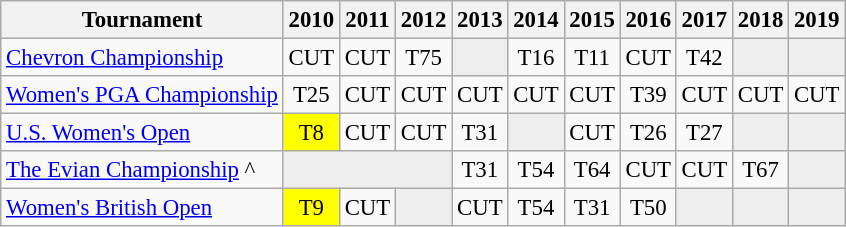<table class="wikitable" style="font-size:95%;text-align:center;">
<tr>
<th>Tournament</th>
<th>2010</th>
<th>2011</th>
<th>2012</th>
<th>2013</th>
<th>2014</th>
<th>2015</th>
<th>2016</th>
<th>2017</th>
<th>2018</th>
<th>2019</th>
</tr>
<tr>
<td align=left><a href='#'>Chevron Championship</a></td>
<td>CUT</td>
<td>CUT</td>
<td>T75</td>
<td style="background:#eeeeee;"></td>
<td>T16</td>
<td>T11</td>
<td>CUT</td>
<td>T42</td>
<td style="background:#eeeeee;"></td>
<td style="background:#eeeeee;"></td>
</tr>
<tr>
<td align=left><a href='#'>Women's PGA Championship</a></td>
<td>T25</td>
<td>CUT</td>
<td>CUT</td>
<td>CUT</td>
<td>CUT</td>
<td>CUT</td>
<td>T39</td>
<td>CUT</td>
<td>CUT</td>
<td>CUT</td>
</tr>
<tr>
<td align=left><a href='#'>U.S. Women's Open</a></td>
<td style="background:yellow;">T8</td>
<td>CUT</td>
<td>CUT</td>
<td>T31</td>
<td style="background:#eeeeee;"></td>
<td>CUT</td>
<td>T26</td>
<td>T27</td>
<td style="background:#eeeeee;"></td>
<td style="background:#eeeeee;"></td>
</tr>
<tr>
<td align=left><a href='#'>The Evian Championship</a> ^</td>
<td style="background:#eeeeee;" colspan=3></td>
<td>T31</td>
<td>T54</td>
<td>T64</td>
<td>CUT</td>
<td>CUT</td>
<td>T67</td>
<td style="background:#eeeeee;"></td>
</tr>
<tr>
<td align=left><a href='#'>Women's British Open</a></td>
<td style="background:yellow;">T9</td>
<td>CUT</td>
<td style="background:#eeeeee;"></td>
<td>CUT</td>
<td>T54</td>
<td>T31</td>
<td>T50</td>
<td style="background:#eeeeee;"></td>
<td style="background:#eeeeee;"></td>
<td style="background:#eeeeee;"></td>
</tr>
</table>
